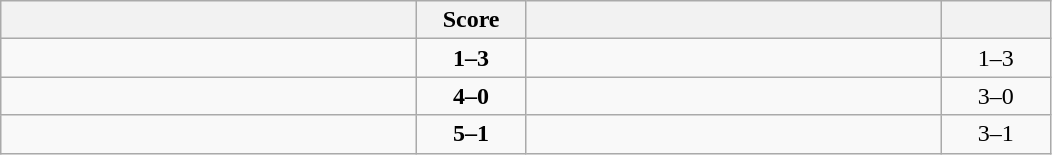<table class="wikitable" style="text-align: center; ">
<tr>
<th align="right" width="270"></th>
<th width="65">Score</th>
<th align="left" width="270"></th>
<th width="65"></th>
</tr>
<tr>
<td align="left"></td>
<td><strong>1–3</strong></td>
<td align="left"><strong></strong></td>
<td>1–3 <strong></strong></td>
</tr>
<tr>
<td align="left"><strong></strong></td>
<td><strong>4–0</strong></td>
<td align="left"></td>
<td>3–0 <strong></strong></td>
</tr>
<tr>
<td align="left"><strong></strong></td>
<td><strong>5–1</strong></td>
<td align="left"></td>
<td>3–1 <strong></strong></td>
</tr>
</table>
